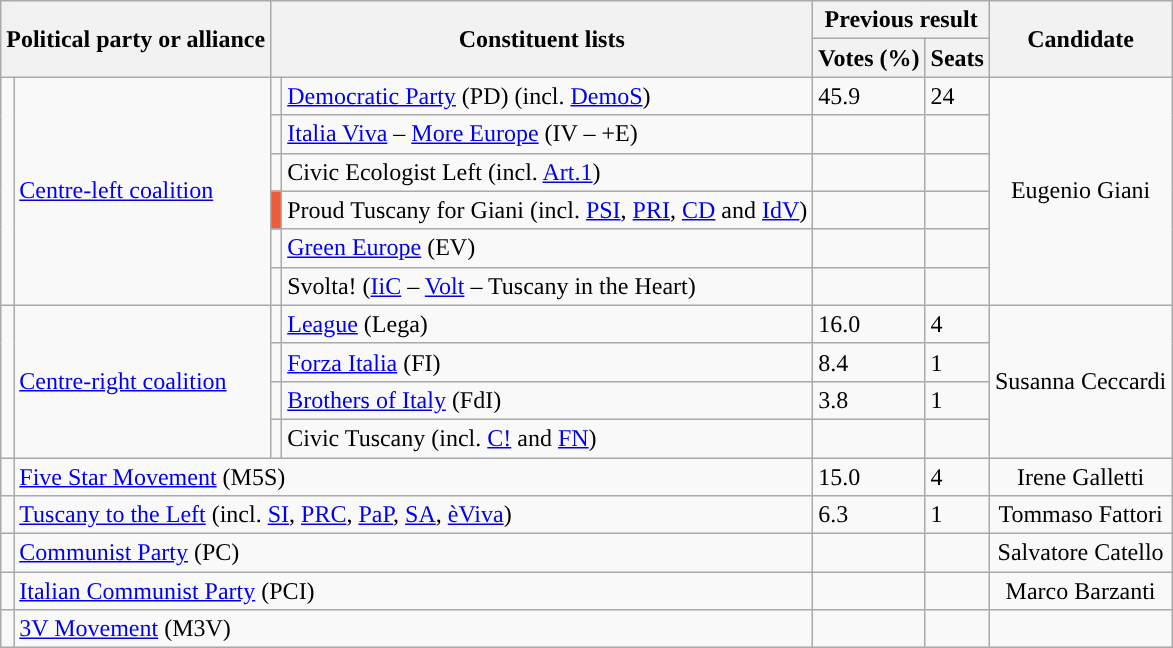<table class="wikitable" style="text-align:left">
<tr>
<th colspan=2 rowspan="2">Political party or alliance</th>
<th colspan=2 rowspan="2">Constituent lists</th>
<th colspan="2">Previous result</th>
<th rowspan="2">Candidate</th>
</tr>
<tr>
<th>Votes (%)</th>
<th>Seats</th>
</tr>
<tr>
<td rowspan="6"></td>
<td rowspan="6"><a href='#'>Centre-left coalition</a></td>
<td></td>
<td style="text-align:left;"><a href='#'>Democratic Party</a> (PD) (incl. <a href='#'>DemoS</a>)</td>
<td>45.9</td>
<td>24</td>
<td rowspan="6" style="text-align: center;">Eugenio Giani</td>
</tr>
<tr>
<td></td>
<td><a href='#'>Italia Viva</a> – <a href='#'>More Europe</a> (IV – +E)</td>
<td></td>
<td></td>
</tr>
<tr>
<td></td>
<td>Civic Ecologist Left (incl. <a href='#'>Art.1</a>)</td>
<td></td>
<td></td>
</tr>
<tr>
<td bgcolor="EC5C39"></td>
<td>Proud Tuscany for Giani (incl. <a href='#'>PSI</a>, <a href='#'>PRI</a>, <a href='#'>CD</a> and <a href='#'>IdV</a>)</td>
<td></td>
<td></td>
</tr>
<tr>
<td></td>
<td><a href='#'>Green Europe</a> (EV)</td>
<td></td>
<td></td>
</tr>
<tr>
<td></td>
<td>Svolta! (<a href='#'>IiC</a> – <a href='#'>Volt</a> – Tuscany in the Heart)</td>
<td></td>
<td></td>
</tr>
<tr>
<td rowspan="4" style="background:"></td>
<td rowspan=4><a href='#'>Centre-right coalition</a></td>
<td></td>
<td style="text-align:left;"><a href='#'>League</a> (Lega)</td>
<td>16.0</td>
<td>4</td>
<td rowspan="4" style="text-align: center;">Susanna Ceccardi</td>
</tr>
<tr>
<td></td>
<td style="text-align:left;"><a href='#'>Forza Italia</a> (FI)</td>
<td>8.4</td>
<td>1</td>
</tr>
<tr>
<td></td>
<td style="text-align:left;"><a href='#'>Brothers of Italy</a> (FdI)</td>
<td>3.8</td>
<td>1</td>
</tr>
<tr>
<td></td>
<td>Civic Tuscany (incl. <a href='#'>C!</a> and <a href='#'>FN</a>)</td>
<td></td>
<td></td>
</tr>
<tr>
<td style="background-color:"></td>
<td colspan="3"><a href='#'>Five Star Movement</a> (M5S)</td>
<td>15.0</td>
<td>4</td>
<td style="text-align: center;">Irene Galletti</td>
</tr>
<tr>
<td></td>
<td colspan="3"><a href='#'>Tuscany to the Left</a> (incl. <a href='#'>SI</a>, <a href='#'>PRC</a>, <a href='#'>PaP</a>, <a href='#'>SA</a>, <a href='#'>èViva</a>)</td>
<td>6.3</td>
<td>1</td>
<td style="text-align: center;">Tommaso Fattori</td>
</tr>
<tr>
<td style="background-color:"></td>
<td colspan="3"><a href='#'>Communist Party</a> (PC)</td>
<td></td>
<td></td>
<td style="text-align: center;">Salvatore Catello</td>
</tr>
<tr>
<td></td>
<td colspan="3"><a href='#'>Italian Communist Party</a> (PCI)</td>
<td></td>
<td></td>
<td style="text-align: center;">Marco Barzanti</td>
</tr>
<tr>
<td style="background-color:"></td>
<td colspan="3"><a href='#'>3V Movement</a> (M3V)</td>
<td></td>
<td></td>
<td></td>
</tr>
</table>
